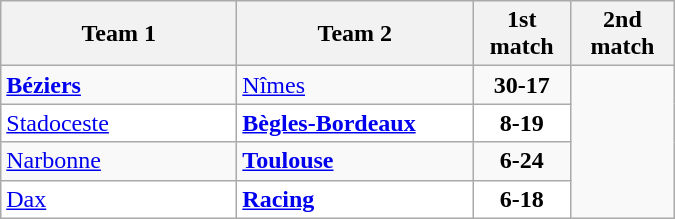<table class="wikitable" width=450>
<tr>
<th>Team 1</th>
<th>Team 2</th>
<th>1st match</th>
<th>2nd match</th>
</tr>
<tr>
<td width=150><strong><a href='#'>Béziers</a></strong></td>
<td width=150><a href='#'>Nîmes</a></td>
<td align="center"><strong>30-17</strong></td>
</tr>
<tr bgcolor="white">
<td><a href='#'>Stadoceste</a></td>
<td><strong><a href='#'>Bègles-Bordeaux</a></strong></td>
<td align="center"><strong>8-19</strong></td>
</tr>
<tr>
<td><a href='#'>Narbonne</a></td>
<td><strong><a href='#'>Toulouse</a></strong></td>
<td align="center"><strong>6-24</strong></td>
</tr>
<tr bgcolor="white">
<td><a href='#'>Dax</a></td>
<td><strong><a href='#'>Racing</a></strong></td>
<td align="center"><strong>6-18</strong></td>
</tr>
</table>
